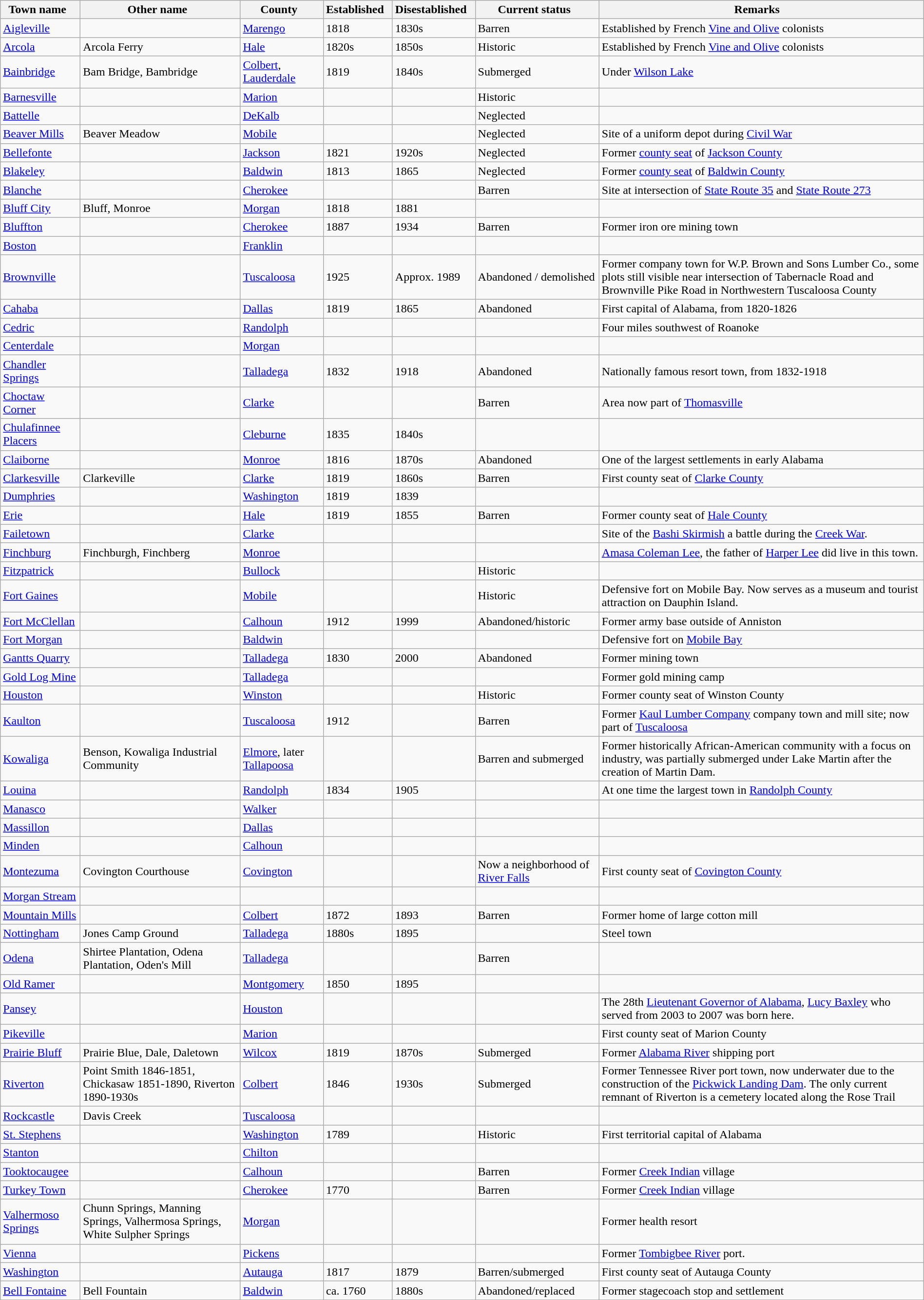<table class="wikitable sortable" style="width:100%">
<tr>
<th width="*"><strong>Town name</strong>  </th>
<th width="*"><strong>Other name</strong>  </th>
<th width="*"><strong>County</strong>  </th>
<th width="*"><strong>Established</strong>  </th>
<th width="*"><strong>Disestablished</strong>  </th>
<th width="*"><strong>Current status</strong>  </th>
<th width="*" class="unsortable"><strong>Remarks</strong>   </th>
</tr>
<tr ->
<td><a href='#'>Aigleville</a></td>
<td></td>
<td><a href='#'>Marengo</a></td>
<td>1818</td>
<td>1830s</td>
<td>Barren</td>
<td>Established by French <a href='#'>Vine and Olive</a> colonists</td>
</tr>
<tr ->
<td><a href='#'>Arcola</a></td>
<td>Arcola Ferry</td>
<td><a href='#'>Hale</a></td>
<td>1820s</td>
<td>1850s</td>
<td>Historic</td>
<td>Established by French <a href='#'>Vine and Olive</a> colonists</td>
</tr>
<tr ->
<td><a href='#'>Bainbridge</a></td>
<td>Bam Bridge, Bambridge</td>
<td><a href='#'>Colbert</a>, <a href='#'>Lauderdale</a></td>
<td>1819</td>
<td>1840s</td>
<td>Submerged</td>
<td>Under <a href='#'>Wilson Lake</a></td>
</tr>
<tr ->
<td><a href='#'>Barnesville</a></td>
<td></td>
<td><a href='#'>Marion</a></td>
<td></td>
<td></td>
<td>Historic</td>
<td></td>
</tr>
<tr ->
<td><a href='#'>Battelle</a></td>
<td></td>
<td><a href='#'>DeKalb</a></td>
<td></td>
<td></td>
<td>Neglected</td>
<td></td>
</tr>
<tr ->
<td><a href='#'>Beaver Mills</a></td>
<td>Beaver Meadow</td>
<td><a href='#'>Mobile</a></td>
<td></td>
<td></td>
<td>Neglected</td>
<td>Site of a uniform depot during <a href='#'>Civil War</a></td>
</tr>
<tr ->
<td><a href='#'>Bellefonte</a></td>
<td></td>
<td><a href='#'>Jackson</a></td>
<td>1821</td>
<td>1920s</td>
<td>Neglected</td>
<td>Former <a href='#'>county seat</a> of <a href='#'>Jackson County</a></td>
</tr>
<tr ->
<td><a href='#'>Blakeley</a></td>
<td></td>
<td><a href='#'>Baldwin</a></td>
<td>1813</td>
<td>1865</td>
<td>Neglected</td>
<td>Former <a href='#'>county seat</a> of <a href='#'>Baldwin County</a></td>
</tr>
<tr ->
<td><a href='#'>Blanche</a></td>
<td></td>
<td><a href='#'>Cherokee</a></td>
<td></td>
<td></td>
<td>Barren</td>
<td>Site at intersection of <a href='#'>State Route 35</a> and <a href='#'>State Route 273</a></td>
</tr>
<tr ->
<td><a href='#'>Bluff City</a></td>
<td>Bluff, Monroe</td>
<td><a href='#'>Morgan</a></td>
<td>1818</td>
<td>1881</td>
<td></td>
<td></td>
</tr>
<tr ->
<td><a href='#'>Bluffton</a></td>
<td></td>
<td><a href='#'>Cherokee</a></td>
<td>1887</td>
<td>1934</td>
<td>Barren</td>
<td>Former iron ore mining town</td>
</tr>
<tr ->
<td><a href='#'>Boston</a></td>
<td></td>
<td><a href='#'>Franklin</a></td>
<td></td>
<td></td>
<td></td>
<td></td>
</tr>
<tr ->
<td><a href='#'>Brownville</a></td>
<td></td>
<td><a href='#'>Tuscaloosa</a></td>
<td>1925</td>
<td>Approx. 1989</td>
<td>Abandoned / demolished</td>
<td>Former company town for  W.P. Brown and Sons Lumber Co., some plots still visible near intersection of Tabernacle Road and Brownville Pike Road in Northwestern Tuscaloosa County</td>
</tr>
<tr ->
<td><a href='#'>Cahaba</a></td>
<td></td>
<td><a href='#'>Dallas</a></td>
<td>1819</td>
<td>1865</td>
<td>Abandoned</td>
<td>First capital of Alabama, from 1820-1826</td>
</tr>
<tr ->
<td><a href='#'>Cedric</a></td>
<td></td>
<td><a href='#'>Randolph</a></td>
<td></td>
<td></td>
<td></td>
<td>Four miles southwest of Roanoke</td>
</tr>
<tr ->
<td><a href='#'>Centerdale</a></td>
<td></td>
<td><a href='#'>Morgan</a></td>
<td></td>
<td></td>
<td></td>
<td></td>
</tr>
<tr ->
<td><a href='#'>Chandler Springs</a></td>
<td></td>
<td><a href='#'>Talladega</a></td>
<td>1832</td>
<td>1918</td>
<td>Abandoned</td>
<td>Nationally famous resort town, from 1832-1918</td>
</tr>
<tr ->
<td><a href='#'>Choctaw Corner</a></td>
<td></td>
<td><a href='#'>Clarke</a></td>
<td></td>
<td></td>
<td>Barren</td>
<td>Area now part of <a href='#'>Thomasville</a></td>
</tr>
<tr ->
<td><a href='#'>Chulafinnee Placers</a></td>
<td></td>
<td><a href='#'>Cleburne</a></td>
<td>1835</td>
<td>1840s</td>
<td></td>
<td></td>
</tr>
<tr ->
<td><a href='#'>Claiborne</a></td>
<td></td>
<td><a href='#'>Monroe</a></td>
<td>1816</td>
<td>1870s</td>
<td>Abandoned</td>
<td>One of the largest settlements in early Alabama</td>
</tr>
<tr ->
<td><a href='#'>Clarkesville</a></td>
<td>Clarkeville</td>
<td><a href='#'>Clarke</a></td>
<td>1819</td>
<td>1860s</td>
<td>Barren</td>
<td>First county seat of <a href='#'>Clarke County</a></td>
</tr>
<tr ->
<td><a href='#'>Dumphries</a></td>
<td></td>
<td><a href='#'>Washington</a></td>
<td>1819</td>
<td>1839</td>
<td></td>
<td></td>
</tr>
<tr ->
<td><a href='#'>Erie</a></td>
<td></td>
<td><a href='#'>Hale</a></td>
<td>1819</td>
<td>1855</td>
<td>Barren</td>
<td>Former county seat of <a href='#'>Hale County</a></td>
</tr>
<tr ->
<td><a href='#'>Failetown</a></td>
<td></td>
<td><a href='#'>Clarke</a></td>
<td></td>
<td></td>
<td></td>
<td>Site of the <a href='#'>Bashi Skirmish</a> a battle during the <a href='#'>Creek War</a>.</td>
</tr>
<tr ->
<td><a href='#'>Finchburg</a></td>
<td>Finchburgh, Finchberg</td>
<td><a href='#'>Monroe</a></td>
<td></td>
<td></td>
<td></td>
<td><a href='#'>Amasa Coleman Lee</a>, the father of <a href='#'>Harper Lee</a> did live in this town.</td>
</tr>
<tr ->
<td><a href='#'>Fitzpatrick</a></td>
<td></td>
<td><a href='#'>Bullock</a></td>
<td></td>
<td></td>
<td>Historic</td>
<td></td>
</tr>
<tr ->
<td><a href='#'>Fort Gaines</a></td>
<td></td>
<td><a href='#'>Mobile</a></td>
<td></td>
<td></td>
<td>Historic</td>
<td>Defensive fort on Mobile Bay. Now serves as a museum and tourist attraction on Dauphin Island.</td>
</tr>
<tr ->
<td><a href='#'>Fort McClellan</a></td>
<td></td>
<td><a href='#'>Calhoun</a></td>
<td>1912</td>
<td>1999</td>
<td>Abandoned/historic</td>
<td>Former army base  outside of Anniston</td>
</tr>
<tr ->
<td><a href='#'>Fort Morgan</a></td>
<td></td>
<td><a href='#'>Baldwin</a></td>
<td></td>
<td></td>
<td></td>
<td>Defensive fort on <a href='#'>Mobile Bay</a></td>
</tr>
<tr ->
<td><a href='#'>Gantts Quarry</a></td>
<td></td>
<td><a href='#'>Talladega</a></td>
<td>1830</td>
<td>2000</td>
<td>Abandoned</td>
<td>Former mining town</td>
</tr>
<tr ->
<td><a href='#'>Gold Log Mine</a></td>
<td></td>
<td><a href='#'>Talladega</a></td>
<td></td>
<td></td>
<td></td>
<td>Former gold mining camp</td>
</tr>
<tr ->
<td><a href='#'>Houston</a></td>
<td></td>
<td><a href='#'>Winston</a></td>
<td></td>
<td></td>
<td>Historic</td>
<td>Former county seat of Winston County</td>
</tr>
<tr ->
<td><a href='#'>Kaulton</a></td>
<td></td>
<td><a href='#'>Tuscaloosa</a></td>
<td>1912</td>
<td></td>
<td>Barren</td>
<td>Former <a href='#'>Kaul Lumber Company</a> company town and mill site; now part of <a href='#'>Tuscaloosa</a></td>
</tr>
<tr>
<td><a href='#'>Kowaliga</a></td>
<td>Benson, Kowaliga Industrial Community</td>
<td><a href='#'>Elmore</a>, later <a href='#'>Tallapoosa</a></td>
<td></td>
<td></td>
<td>Barren and submerged</td>
<td>Former historically African-American community with a focus on industry, was partially submerged under Lake Martin after the creation of Martin Dam.</td>
</tr>
<tr ->
<td><a href='#'>Louina</a></td>
<td></td>
<td><a href='#'>Randolph</a></td>
<td>1834</td>
<td>1905</td>
<td></td>
<td>At one time the largest town in <a href='#'>Randolph County</a></td>
</tr>
<tr ->
<td><a href='#'>Manasco</a></td>
<td></td>
<td><a href='#'>Walker</a></td>
<td></td>
<td></td>
<td></td>
<td></td>
</tr>
<tr ->
<td><a href='#'>Massillon</a></td>
<td></td>
<td><a href='#'>Dallas</a></td>
<td></td>
<td></td>
<td></td>
<td></td>
</tr>
<tr ->
<td><a href='#'>Minden</a></td>
<td></td>
<td><a href='#'>Calhoun</a></td>
<td></td>
<td></td>
<td></td>
<td></td>
</tr>
<tr ->
<td><a href='#'>Montezuma</a></td>
<td>Covington Courthouse</td>
<td><a href='#'>Covington</a></td>
<td></td>
<td></td>
<td>Now a neighborhood of <a href='#'>River Falls</a></td>
<td>First county seat of <a href='#'>Covington County</a></td>
</tr>
<tr ->
<td><a href='#'>Morgan Stream</a></td>
<td></td>
<td></td>
<td></td>
<td></td>
<td></td>
<td></td>
</tr>
<tr ->
<td><a href='#'>Mountain Mills</a></td>
<td></td>
<td><a href='#'>Colbert</a></td>
<td>1872</td>
<td>1893</td>
<td>Barren</td>
<td>Former home of large cotton mill</td>
</tr>
<tr ->
<td><a href='#'>Nottingham</a></td>
<td>Jones Camp Ground</td>
<td><a href='#'>Talladega</a></td>
<td>1880s</td>
<td>1895</td>
<td></td>
<td>Steel town</td>
</tr>
<tr ->
<td><a href='#'>Odena</a></td>
<td>Shirtee Plantation, Odena Plantation, Oden's Mill</td>
<td><a href='#'>Talladega</a></td>
<td></td>
<td></td>
<td>Barren</td>
<td></td>
</tr>
<tr ->
<td><a href='#'>Old Ramer</a></td>
<td></td>
<td><a href='#'>Montgomery</a></td>
<td>1850</td>
<td>1895</td>
<td></td>
<td></td>
</tr>
<tr ->
<td><a href='#'>Pansey</a></td>
<td></td>
<td><a href='#'>Houston</a></td>
<td></td>
<td></td>
<td></td>
<td>The 28th <a href='#'>Lieutenant Governor of Alabama</a>, <a href='#'>Lucy Baxley</a> who served from 2003 to 2007 was born here.</td>
</tr>
<tr ->
<td><a href='#'>Pikeville</a></td>
<td></td>
<td><a href='#'>Marion</a></td>
<td></td>
<td></td>
<td></td>
<td>First county seat of Marion County</td>
</tr>
<tr ->
<td><a href='#'>Prairie Bluff</a></td>
<td>Prairie Blue, Dale, Daletown</td>
<td><a href='#'>Wilcox</a></td>
<td>1819</td>
<td>1870s</td>
<td>Submerged</td>
<td>Former <a href='#'>Alabama River</a> shipping port</td>
</tr>
<tr ->
<td><a href='#'>Riverton</a></td>
<td>Point Smith 1846-1851, Chickasaw 1851-1890, Riverton 1890-1930s</td>
<td><a href='#'>Colbert</a></td>
<td>1846</td>
<td>1930s</td>
<td>Submerged</td>
<td>Former Tennessee River port town, now underwater due to the construction of the <a href='#'>Pickwick Landing Dam</a>. The only current remnant of Riverton is a cemetery located along the Rose Trail</td>
</tr>
<tr ->
<td><a href='#'>Rockcastle</a></td>
<td>Davis Creek</td>
<td><a href='#'>Tuscaloosa</a></td>
<td></td>
<td></td>
<td></td>
<td></td>
</tr>
<tr ->
<td><a href='#'>St. Stephens</a></td>
<td></td>
<td><a href='#'>Washington</a></td>
<td>1789</td>
<td></td>
<td>Historic</td>
<td>First territorial capital of Alabama</td>
</tr>
<tr ->
<td><a href='#'>Stanton</a></td>
<td></td>
<td><a href='#'>Chilton</a></td>
<td></td>
<td></td>
<td></td>
<td></td>
</tr>
<tr ->
<td><a href='#'>Tooktocaugee</a></td>
<td></td>
<td><a href='#'>Calhoun</a></td>
<td></td>
<td></td>
<td>Barren</td>
<td>Former <a href='#'>Creek Indian</a> village</td>
</tr>
<tr ->
<td><a href='#'>Turkey Town</a></td>
<td></td>
<td><a href='#'>Cherokee</a></td>
<td>1770</td>
<td></td>
<td>Barren</td>
<td>Former <a href='#'>Creek Indian</a> village</td>
</tr>
<tr ->
<td><a href='#'>Valhermoso Springs</a></td>
<td>Chunn Springs, Manning Springs, Valhermosa Springs, White Sulpher Springs</td>
<td><a href='#'>Morgan</a></td>
<td></td>
<td></td>
<td></td>
<td>Former health resort</td>
</tr>
<tr ->
<td><a href='#'>Vienna</a></td>
<td></td>
<td><a href='#'>Pickens</a></td>
<td></td>
<td></td>
<td></td>
<td>Former <a href='#'>Tombigbee River</a> port.</td>
</tr>
<tr ->
<td><a href='#'>Washington</a></td>
<td></td>
<td><a href='#'>Autauga</a></td>
<td>1817</td>
<td>1879</td>
<td>Barren/submerged</td>
<td>First county seat of Autauga County</td>
</tr>
<tr ->
<td><a href='#'>Bell Fontaine</a></td>
<td>Bell Fountain</td>
<td><a href='#'>Baldwin</a></td>
<td>ca. 1760</td>
<td>1880s</td>
<td>Abandoned/replaced</td>
<td>Former stagecoach stop and settlement</td>
</tr>
<tr ->
</tr>
</table>
